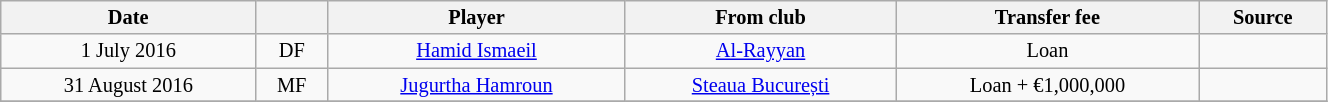<table class="wikitable sortable" style="width:70%; text-align:center; font-size:85%; text-align:centre;">
<tr>
<th>Date</th>
<th></th>
<th>Player</th>
<th>From club</th>
<th>Transfer fee</th>
<th>Source</th>
</tr>
<tr>
<td>1 July 2016</td>
<td>DF</td>
<td> <a href='#'>Hamid Ismaeil</a></td>
<td> <a href='#'>Al-Rayyan</a></td>
<td>Loan</td>
<td></td>
</tr>
<tr>
<td>31 August 2016</td>
<td>MF</td>
<td> <a href='#'>Jugurtha Hamroun</a></td>
<td> <a href='#'>Steaua București</a></td>
<td>Loan + €1,000,000</td>
<td></td>
</tr>
<tr>
</tr>
</table>
